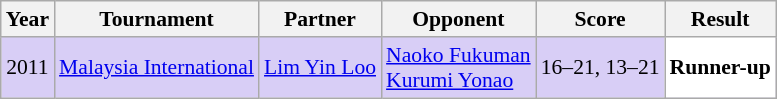<table class="sortable wikitable" style="font-size: 90%;">
<tr>
<th>Year</th>
<th>Tournament</th>
<th>Partner</th>
<th>Opponent</th>
<th>Score</th>
<th>Result</th>
</tr>
<tr style="background:#D8CEF6">
<td align="center">2011</td>
<td align="left"><a href='#'>Malaysia International</a></td>
<td align="left"> <a href='#'>Lim Yin Loo</a></td>
<td align="left"> <a href='#'>Naoko Fukuman</a> <br>  <a href='#'>Kurumi Yonao</a></td>
<td align="left">16–21, 13–21</td>
<td style="text-align:left; background:white"> <strong>Runner-up</strong></td>
</tr>
</table>
